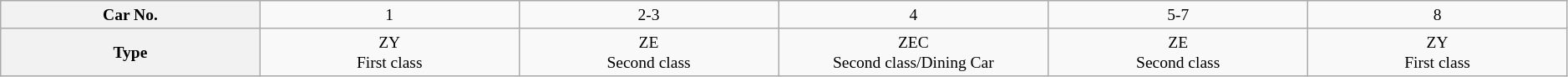<table class="wikitable" style="text-align: center; font-size: small;">
<tr>
<th>Car No.</th>
<td>1</td>
<td>2-3</td>
<td>4</td>
<td>5-7</td>
<td>8</td>
</tr>
<tr>
<th style="width: 5%;">Type</th>
<td style="width: 5%;">ZY<br>First class</td>
<td style="width: 5%;">ZE<br>Second class</td>
<td style="width: 5%;">ZEC<br>Second class/Dining Car</td>
<td style="width: 5%;">ZE<br>Second class</td>
<td style="width: 5%;">ZY<br>First class</td>
</tr>
</table>
